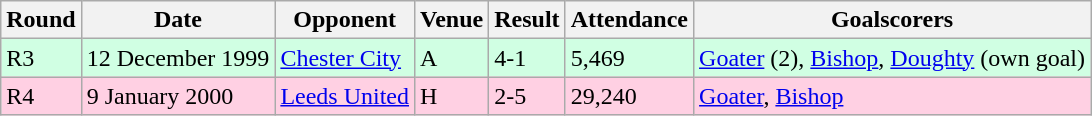<table class="wikitable">
<tr>
<th>Round</th>
<th>Date</th>
<th>Opponent</th>
<th>Venue</th>
<th>Result</th>
<th>Attendance</th>
<th>Goalscorers</th>
</tr>
<tr style="background:#d0ffe3;">
<td>R3</td>
<td>12 December 1999</td>
<td><a href='#'>Chester City</a></td>
<td>A</td>
<td>4-1</td>
<td>5,469</td>
<td><a href='#'>Goater</a> (2), <a href='#'>Bishop</a>, <a href='#'>Doughty</a> (own goal)</td>
</tr>
<tr style="background:#ffd0e3;">
<td>R4</td>
<td>9 January 2000</td>
<td><a href='#'>Leeds United</a></td>
<td>H</td>
<td>2-5</td>
<td>29,240</td>
<td><a href='#'>Goater</a>, <a href='#'>Bishop</a></td>
</tr>
</table>
